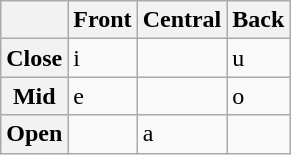<table class="wikitable">
<tr>
<th></th>
<th>Front</th>
<th>Central</th>
<th>Back</th>
</tr>
<tr>
<th>Close</th>
<td>i</td>
<td></td>
<td>u</td>
</tr>
<tr>
<th>Mid</th>
<td>e</td>
<td></td>
<td>o</td>
</tr>
<tr>
<th>Open</th>
<td></td>
<td>a</td>
<td></td>
</tr>
</table>
